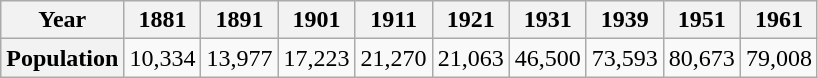<table class="wikitable">
<tr>
<th>Year</th>
<th>1881</th>
<th>1891</th>
<th>1901</th>
<th>1911</th>
<th>1921</th>
<th>1931</th>
<th>1939</th>
<th>1951</th>
<th>1961</th>
</tr>
<tr>
<th>Population</th>
<td>10,334</td>
<td>13,977</td>
<td>17,223</td>
<td>21,270</td>
<td>21,063</td>
<td>46,500</td>
<td>73,593</td>
<td>80,673</td>
<td>79,008</td>
</tr>
</table>
